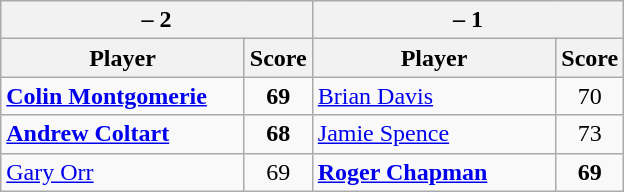<table class=wikitable>
<tr>
<th colspan=2> – 2</th>
<th colspan=2> – 1</th>
</tr>
<tr>
<th width=155>Player</th>
<th>Score</th>
<th width=155>Player</th>
<th>Score</th>
</tr>
<tr>
<td><strong><a href='#'>Colin Montgomerie</a></strong></td>
<td align=center><strong>69</strong></td>
<td><a href='#'>Brian Davis</a></td>
<td align=center>70</td>
</tr>
<tr>
<td><strong><a href='#'>Andrew Coltart</a></strong></td>
<td align=center><strong>68</strong></td>
<td><a href='#'>Jamie Spence</a></td>
<td align=center>73</td>
</tr>
<tr>
<td><a href='#'>Gary Orr</a></td>
<td align=center>69</td>
<td><strong><a href='#'>Roger Chapman</a></strong></td>
<td align=center><strong>69</strong></td>
</tr>
</table>
